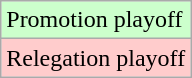<table class=wikitable>
<tr>
<td bgcolor=ccffcc>Promotion playoff</td>
</tr>
<tr>
<td bgcolor=ffcccc>Relegation playoff</td>
</tr>
</table>
